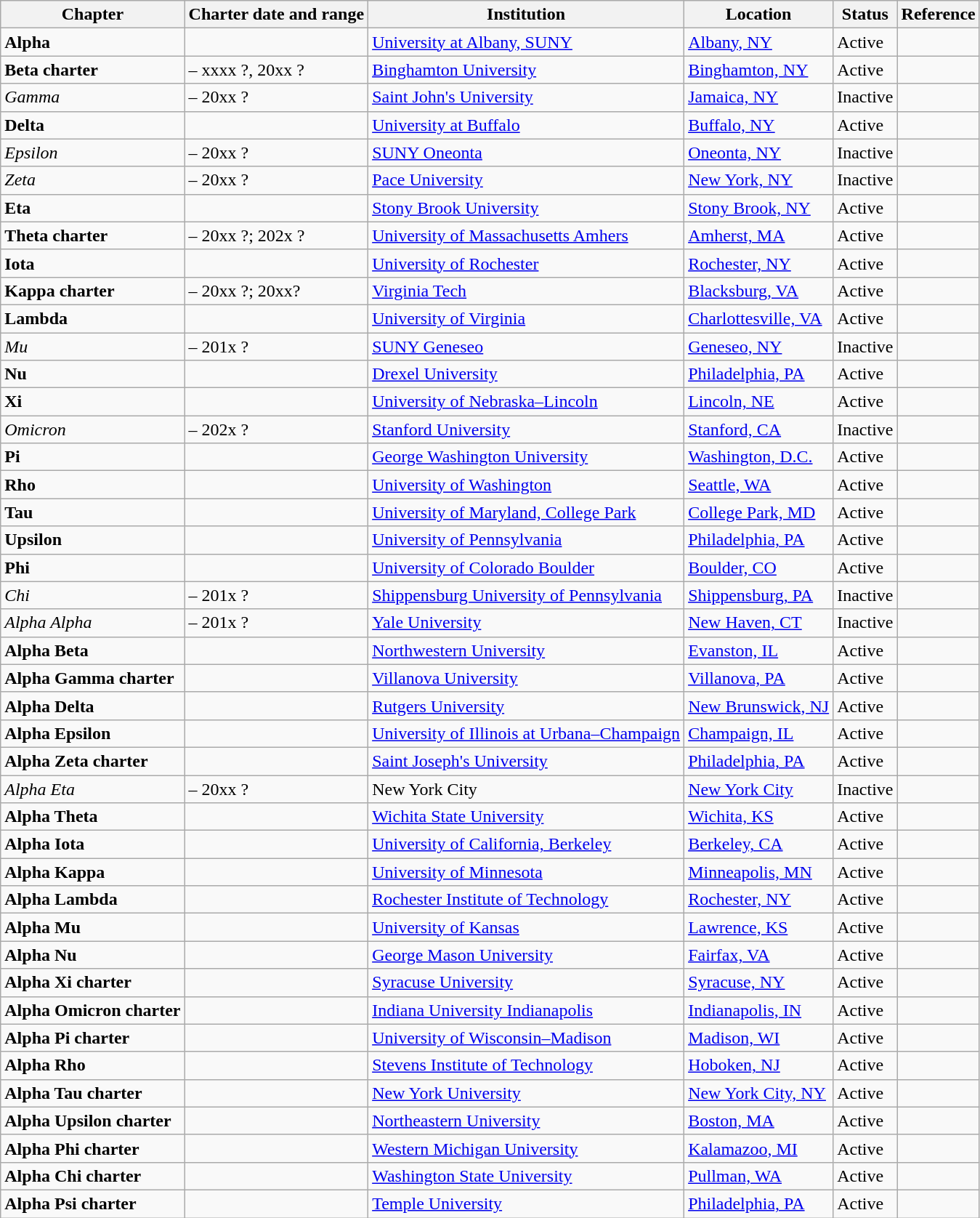<table class="wikitable sortable">
<tr>
<th>Chapter</th>
<th>Charter date and range</th>
<th>Institution</th>
<th>Location</th>
<th>Status</th>
<th>Reference</th>
</tr>
<tr>
<td><strong>Alpha</strong></td>
<td></td>
<td><a href='#'>University at Albany, SUNY</a></td>
<td><a href='#'>Albany, NY</a></td>
<td>Active</td>
<td></td>
</tr>
<tr>
<td><strong>Beta charter</strong></td>
<td> – xxxx ?, 20xx ?</td>
<td><a href='#'>Binghamton University</a></td>
<td><a href='#'>Binghamton, NY</a></td>
<td>Active</td>
<td></td>
</tr>
<tr>
<td><em>Gamma</em></td>
<td> –  20xx ?</td>
<td><a href='#'>Saint John's University</a></td>
<td><a href='#'>Jamaica, NY</a></td>
<td>Inactive</td>
<td></td>
</tr>
<tr>
<td><strong>Delta</strong></td>
<td></td>
<td><a href='#'>University at Buffalo</a></td>
<td><a href='#'>Buffalo, NY</a></td>
<td>Active</td>
<td></td>
</tr>
<tr>
<td><em>Epsilon</em></td>
<td> –  20xx ?</td>
<td><a href='#'>SUNY Oneonta</a></td>
<td><a href='#'>Oneonta, NY</a></td>
<td>Inactive</td>
<td></td>
</tr>
<tr>
<td><em>Zeta</em></td>
<td> – 20xx ?</td>
<td><a href='#'>Pace University</a></td>
<td><a href='#'>New York, NY</a></td>
<td>Inactive</td>
<td></td>
</tr>
<tr>
<td><strong>Eta</strong></td>
<td></td>
<td><a href='#'>Stony Brook University</a></td>
<td><a href='#'>Stony Brook, NY</a></td>
<td>Active</td>
<td></td>
</tr>
<tr>
<td><strong>Theta charter</strong></td>
<td> – 20xx ?; 202x ?</td>
<td><a href='#'>University of Massachusetts Amhers</a></td>
<td><a href='#'>Amherst, MA</a></td>
<td>Active</td>
<td></td>
</tr>
<tr>
<td><strong>Iota</strong></td>
<td></td>
<td><a href='#'>University of Rochester</a></td>
<td><a href='#'>Rochester, NY</a></td>
<td>Active</td>
<td></td>
</tr>
<tr>
<td><strong>Kappa charter</strong></td>
<td> – 20xx ?; 20xx?</td>
<td><a href='#'>Virginia Tech</a></td>
<td><a href='#'>Blacksburg, VA</a></td>
<td>Active</td>
<td></td>
</tr>
<tr>
<td><strong>Lambda</strong></td>
<td></td>
<td><a href='#'>University of Virginia</a></td>
<td><a href='#'>Charlottesville, VA</a></td>
<td>Active</td>
<td></td>
</tr>
<tr>
<td><em>Mu</em></td>
<td> – 201x ?</td>
<td><a href='#'>SUNY Geneseo</a></td>
<td><a href='#'>Geneseo, NY</a></td>
<td>Inactive</td>
<td></td>
</tr>
<tr>
<td><strong>Nu</strong></td>
<td></td>
<td><a href='#'>Drexel University</a></td>
<td><a href='#'>Philadelphia, PA</a></td>
<td>Active</td>
<td></td>
</tr>
<tr>
<td><strong>Xi</strong></td>
<td></td>
<td><a href='#'>University of Nebraska–Lincoln</a></td>
<td><a href='#'>Lincoln, NE</a></td>
<td>Active</td>
<td></td>
</tr>
<tr>
<td><em>Omicron</em></td>
<td> – 202x ?</td>
<td><a href='#'>Stanford University</a></td>
<td><a href='#'>Stanford, CA</a></td>
<td>Inactive</td>
<td></td>
</tr>
<tr>
<td><strong>Pi</strong></td>
<td></td>
<td><a href='#'>George Washington University</a></td>
<td><a href='#'>Washington, D.C.</a></td>
<td>Active</td>
<td></td>
</tr>
<tr>
<td><strong>Rho</strong></td>
<td></td>
<td><a href='#'>University of Washington</a></td>
<td><a href='#'>Seattle, WA</a></td>
<td>Active</td>
<td></td>
</tr>
<tr>
<td><strong>Tau</strong></td>
<td></td>
<td><a href='#'>University of Maryland, College Park</a></td>
<td><a href='#'>College Park, MD</a></td>
<td>Active</td>
<td></td>
</tr>
<tr>
<td><strong>Upsilon</strong></td>
<td></td>
<td><a href='#'>University of Pennsylvania</a></td>
<td><a href='#'>Philadelphia, PA</a></td>
<td>Active</td>
<td></td>
</tr>
<tr>
<td><strong>Phi</strong></td>
<td></td>
<td><a href='#'>University of Colorado Boulder</a></td>
<td><a href='#'>Boulder, CO</a></td>
<td>Active</td>
<td></td>
</tr>
<tr>
<td><em>Chi</em></td>
<td> – 201x ?</td>
<td><a href='#'>Shippensburg University of Pennsylvania</a></td>
<td><a href='#'>Shippensburg, PA</a></td>
<td>Inactive</td>
<td></td>
</tr>
<tr>
<td><em>Alpha Alpha</em></td>
<td> – 201x ?</td>
<td><a href='#'>Yale University</a></td>
<td><a href='#'>New Haven, CT</a></td>
<td>Inactive</td>
<td></td>
</tr>
<tr>
<td><strong>Alpha Beta</strong></td>
<td></td>
<td><a href='#'>Northwestern University</a></td>
<td><a href='#'>Evanston, IL</a></td>
<td>Active</td>
<td></td>
</tr>
<tr>
<td><strong>Alpha Gamma charter</strong></td>
<td></td>
<td><a href='#'>Villanova University</a></td>
<td><a href='#'>Villanova, PA</a></td>
<td>Active</td>
<td></td>
</tr>
<tr>
<td><strong>Alpha Delta</strong></td>
<td></td>
<td><a href='#'>Rutgers University</a></td>
<td><a href='#'>New Brunswick, NJ</a></td>
<td>Active</td>
<td></td>
</tr>
<tr>
<td><strong>Alpha Epsilon</strong></td>
<td></td>
<td><a href='#'>University of Illinois at Urbana–Champaign</a></td>
<td><a href='#'>Champaign, IL</a></td>
<td>Active</td>
<td></td>
</tr>
<tr>
<td><strong>Alpha Zeta charter</strong></td>
<td></td>
<td><a href='#'>Saint Joseph's University</a></td>
<td><a href='#'>Philadelphia, PA</a></td>
<td>Active</td>
<td></td>
</tr>
<tr>
<td><em>Alpha Eta</em></td>
<td> – 20xx ?</td>
<td>New York City</td>
<td><a href='#'>New York City</a></td>
<td>Inactive</td>
<td></td>
</tr>
<tr>
<td><strong>Alpha Theta</strong></td>
<td></td>
<td><a href='#'>Wichita State University</a></td>
<td><a href='#'>Wichita, KS</a></td>
<td>Active</td>
<td></td>
</tr>
<tr>
<td><strong>Alpha Iota</strong></td>
<td></td>
<td><a href='#'>University of California, Berkeley</a></td>
<td><a href='#'>Berkeley, CA</a></td>
<td>Active</td>
<td></td>
</tr>
<tr>
<td><strong>Alpha Kappa</strong></td>
<td></td>
<td><a href='#'>University of Minnesota</a></td>
<td><a href='#'>Minneapolis, MN</a></td>
<td>Active</td>
<td></td>
</tr>
<tr>
<td><strong>Alpha Lambda</strong></td>
<td></td>
<td><a href='#'>Rochester Institute of Technology</a></td>
<td><a href='#'>Rochester, NY</a></td>
<td>Active</td>
<td></td>
</tr>
<tr>
<td><strong>Alpha Mu</strong></td>
<td></td>
<td><a href='#'>University of Kansas</a></td>
<td><a href='#'>Lawrence, KS</a></td>
<td>Active</td>
<td></td>
</tr>
<tr>
<td><strong>Alpha Nu</strong></td>
<td></td>
<td><a href='#'>George Mason University</a></td>
<td><a href='#'>Fairfax, VA</a></td>
<td>Active</td>
<td></td>
</tr>
<tr>
<td><strong>Alpha Xi charter</strong></td>
<td></td>
<td><a href='#'>Syracuse University</a></td>
<td><a href='#'>Syracuse, NY</a></td>
<td>Active</td>
<td></td>
</tr>
<tr>
<td><strong>Alpha Omicron charter</strong></td>
<td></td>
<td><a href='#'>Indiana University Indianapolis</a></td>
<td><a href='#'>Indianapolis, IN</a></td>
<td>Active</td>
<td></td>
</tr>
<tr>
<td><strong>Alpha Pi charter</strong></td>
<td></td>
<td><a href='#'>University of Wisconsin–Madison</a></td>
<td><a href='#'>Madison, WI</a></td>
<td>Active</td>
<td></td>
</tr>
<tr>
<td><strong>Alpha Rho</strong></td>
<td></td>
<td><a href='#'>Stevens Institute of Technology</a></td>
<td><a href='#'>Hoboken, NJ</a></td>
<td>Active</td>
<td></td>
</tr>
<tr>
<td><strong>Alpha Tau charter</strong></td>
<td></td>
<td><a href='#'>New York University</a></td>
<td><a href='#'>New York City, NY</a></td>
<td>Active</td>
<td></td>
</tr>
<tr>
<td><strong>Alpha Upsilon charter</strong></td>
<td></td>
<td><a href='#'>Northeastern University</a></td>
<td><a href='#'>Boston, MA</a></td>
<td>Active</td>
<td></td>
</tr>
<tr>
<td><strong>Alpha Phi charter</strong></td>
<td></td>
<td><a href='#'>Western Michigan University</a></td>
<td><a href='#'>Kalamazoo, MI</a></td>
<td>Active</td>
<td></td>
</tr>
<tr>
<td><strong>Alpha Chi charter</strong></td>
<td></td>
<td><a href='#'>Washington State University</a></td>
<td><a href='#'>Pullman, WA</a></td>
<td>Active</td>
<td></td>
</tr>
<tr>
<td><strong>Alpha Psi charter</strong></td>
<td></td>
<td><a href='#'>Temple University</a></td>
<td><a href='#'>Philadelphia, PA</a></td>
<td>Active</td>
<td></td>
</tr>
</table>
